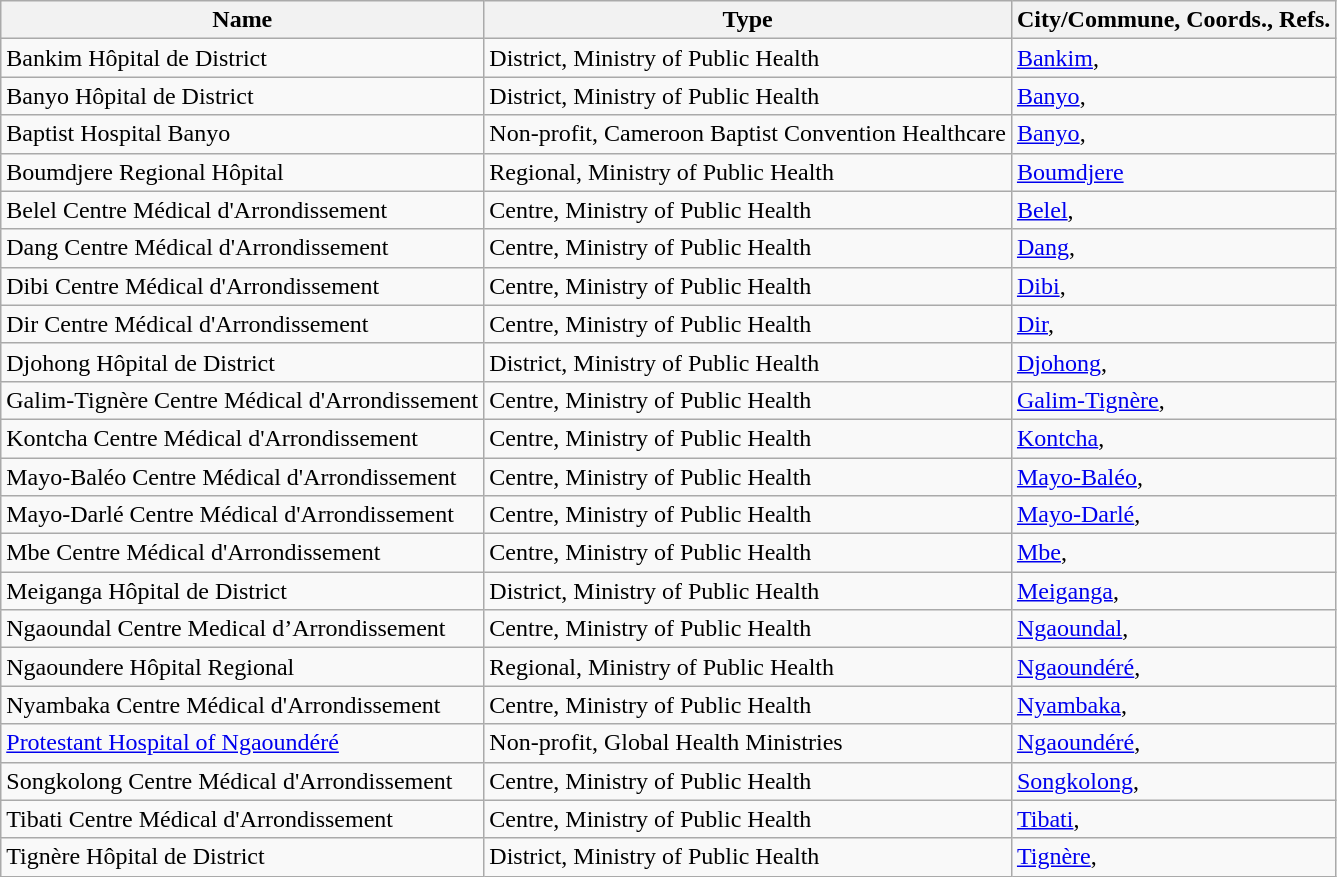<table class="wikitable sortable">
<tr>
<th>Name</th>
<th>Type</th>
<th>City/Commune, Coords., Refs.</th>
</tr>
<tr>
<td>Bankim Hôpital de District</td>
<td>District, Ministry of Public Health</td>
<td><a href='#'>Bankim</a>, <small></small></td>
</tr>
<tr>
<td>Banyo Hôpital de District</td>
<td>District, Ministry of Public Health</td>
<td><a href='#'>Banyo</a>, <small></small></td>
</tr>
<tr>
<td>Baptist Hospital Banyo</td>
<td>Non-profit, Cameroon Baptist Convention Healthcare</td>
<td><a href='#'>Banyo</a>, <small></small></td>
</tr>
<tr>
<td>Boumdjere Regional Hôpital</td>
<td>Regional, Ministry of Public Health</td>
<td><a href='#'>Boumdjere</a></td>
</tr>
<tr>
<td>Belel Centre Médical d'Arrondissement</td>
<td>Centre, Ministry of Public Health</td>
<td><a href='#'>Belel</a>, <small></small></td>
</tr>
<tr>
<td>Dang Centre Médical d'Arrondissement</td>
<td>Centre, Ministry of Public Health</td>
<td><a href='#'>Dang</a>, <small></small></td>
</tr>
<tr>
<td>Dibi Centre Médical d'Arrondissement</td>
<td>Centre, Ministry of Public Health</td>
<td><a href='#'>Dibi</a>, <small></small></td>
</tr>
<tr>
<td>Dir Centre Médical d'Arrondissement</td>
<td>Centre, Ministry of Public Health</td>
<td><a href='#'>Dir</a>, <small></small></td>
</tr>
<tr>
<td>Djohong Hôpital de District</td>
<td>District, Ministry of Public Health</td>
<td><a href='#'>Djohong</a>, <small></small></td>
</tr>
<tr>
<td>Galim-Tignère Centre Médical d'Arrondissement</td>
<td>Centre, Ministry of Public Health</td>
<td><a href='#'>Galim-Tignère</a>, <small></small></td>
</tr>
<tr>
<td>Kontcha Centre Médical d'Arrondissement</td>
<td>Centre, Ministry of Public Health</td>
<td><a href='#'>Kontcha</a>, <small></small></td>
</tr>
<tr>
<td>Mayo-Baléo Centre Médical d'Arrondissement</td>
<td>Centre, Ministry of Public Health</td>
<td><a href='#'>Mayo-Baléo</a>, <small></small></td>
</tr>
<tr>
<td>Mayo-Darlé Centre Médical d'Arrondissement</td>
<td>Centre, Ministry of Public Health</td>
<td><a href='#'>Mayo-Darlé</a>, <small></small></td>
</tr>
<tr>
<td>Mbe Centre Médical d'Arrondissement</td>
<td>Centre, Ministry of Public Health</td>
<td><a href='#'>Mbe</a>, <small></small></td>
</tr>
<tr>
<td>Meiganga Hôpital de District</td>
<td>District, Ministry of Public Health</td>
<td><a href='#'>Meiganga</a>, <small></small></td>
</tr>
<tr>
<td>Ngaoundal Centre Medical d’Arrondissement</td>
<td>Centre, Ministry of Public Health</td>
<td><a href='#'>Ngaoundal</a>, <small></small></td>
</tr>
<tr>
<td>Ngaoundere Hôpital Regional</td>
<td>Regional, Ministry of Public Health</td>
<td><a href='#'>Ngaoundéré</a>, <small></small></td>
</tr>
<tr>
<td>Nyambaka Centre Médical d'Arrondissement</td>
<td>Centre, Ministry of Public Health</td>
<td><a href='#'>Nyambaka</a>, <small></small></td>
</tr>
<tr>
<td><a href='#'>Protestant Hospital of Ngaoundéré</a></td>
<td>Non-profit, Global Health Ministries</td>
<td><a href='#'>Ngaoundéré</a>, <small></small></td>
</tr>
<tr>
<td>Songkolong Centre Médical d'Arrondissement</td>
<td>Centre, Ministry of Public Health</td>
<td><a href='#'>Songkolong</a>, <small></small></td>
</tr>
<tr>
<td>Tibati Centre Médical d'Arrondissement</td>
<td>Centre, Ministry of Public Health</td>
<td><a href='#'>Tibati</a>, <small></small></td>
</tr>
<tr>
<td>Tignère Hôpital de District</td>
<td>District, Ministry of Public Health</td>
<td><a href='#'>Tignère</a>, <small></small></td>
</tr>
</table>
